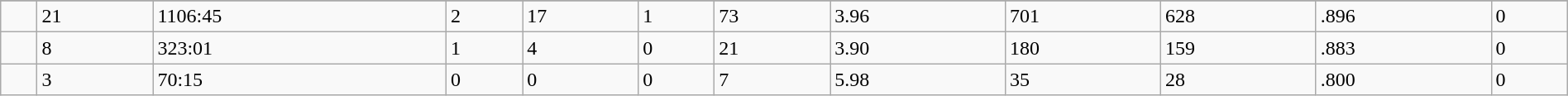<table class="wikitable sortable" width="100%">
<tr align="center"  bgcolor="#dddddd">
</tr>
<tr>
<td></td>
<td>21</td>
<td>1106:45</td>
<td>2</td>
<td>17</td>
<td>1</td>
<td>73</td>
<td>3.96</td>
<td>701</td>
<td>628</td>
<td>.896</td>
<td>0</td>
</tr>
<tr>
<td></td>
<td>8</td>
<td>323:01</td>
<td>1</td>
<td>4</td>
<td>0</td>
<td>21</td>
<td>3.90</td>
<td>180</td>
<td>159</td>
<td>.883</td>
<td>0</td>
</tr>
<tr>
<td></td>
<td>3</td>
<td>70:15</td>
<td>0</td>
<td>0</td>
<td>0</td>
<td>7</td>
<td>5.98</td>
<td>35</td>
<td>28</td>
<td>.800</td>
<td>0</td>
</tr>
</table>
